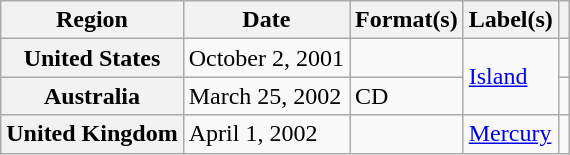<table class="wikitable plainrowheaders">
<tr>
<th scope="col">Region</th>
<th scope="col">Date</th>
<th scope="col">Format(s)</th>
<th scope="col">Label(s)</th>
<th scope="col"></th>
</tr>
<tr>
<th scope="row">United States</th>
<td>October 2, 2001</td>
<td></td>
<td rowspan="2"><a href='#'>Island</a></td>
<td></td>
</tr>
<tr>
<th scope="row">Australia</th>
<td>March 25, 2002</td>
<td>CD</td>
<td></td>
</tr>
<tr>
<th scope="row">United Kingdom</th>
<td>April 1, 2002</td>
<td></td>
<td><a href='#'>Mercury</a></td>
<td></td>
</tr>
</table>
